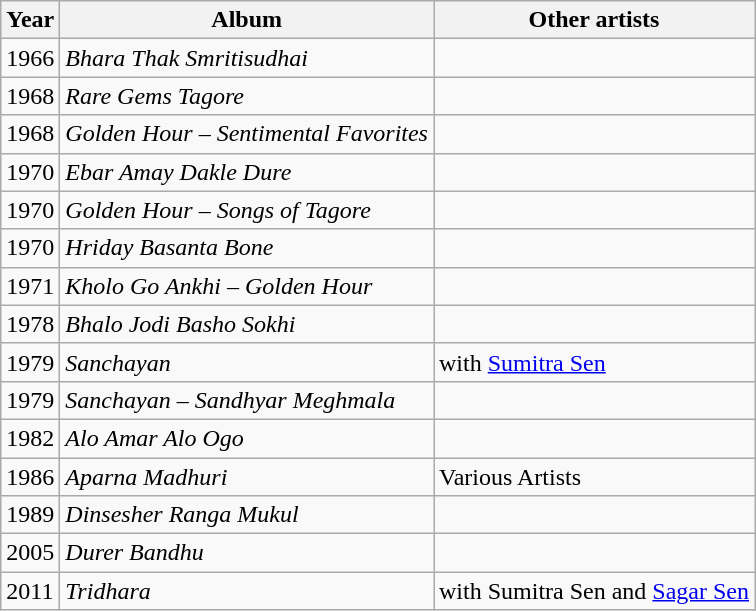<table class="wikitable sortable">
<tr>
<th>Year</th>
<th>Album</th>
<th>Other artists</th>
</tr>
<tr>
<td>1966</td>
<td><em>Bhara Thak Smritisudhai</em></td>
<td></td>
</tr>
<tr>
<td>1968</td>
<td><em>Rare Gems Tagore</em></td>
<td></td>
</tr>
<tr>
<td>1968</td>
<td><em>Golden Hour – Sentimental Favorites</em></td>
<td></td>
</tr>
<tr>
<td>1970</td>
<td><em>Ebar Amay Dakle Dure</em></td>
<td></td>
</tr>
<tr>
<td>1970</td>
<td><em>Golden Hour – Songs of Tagore</em></td>
<td></td>
</tr>
<tr>
<td>1970</td>
<td><em>Hriday Basanta Bone</em></td>
<td></td>
</tr>
<tr>
<td>1971</td>
<td><em>Kholo Go Ankhi – Golden Hour</em></td>
<td></td>
</tr>
<tr>
<td>1978</td>
<td><em>Bhalo Jodi Basho Sokhi</em></td>
<td></td>
</tr>
<tr>
<td>1979</td>
<td><em>Sanchayan</em></td>
<td>with <a href='#'>Sumitra Sen</a></td>
</tr>
<tr>
<td>1979</td>
<td><em>Sanchayan – Sandhyar Meghmala</em></td>
<td></td>
</tr>
<tr>
<td>1982</td>
<td><em>Alo Amar Alo Ogo</em></td>
<td></td>
</tr>
<tr>
<td>1986</td>
<td><em>Aparna Madhuri</em></td>
<td>Various Artists</td>
</tr>
<tr>
<td>1989</td>
<td><em>Dinsesher Ranga Mukul</em></td>
<td></td>
</tr>
<tr>
<td>2005</td>
<td><em>Durer Bandhu</em></td>
<td></td>
</tr>
<tr>
<td>2011</td>
<td><em>Tridhara</em></td>
<td>with Sumitra Sen and <a href='#'>Sagar Sen</a></td>
</tr>
</table>
